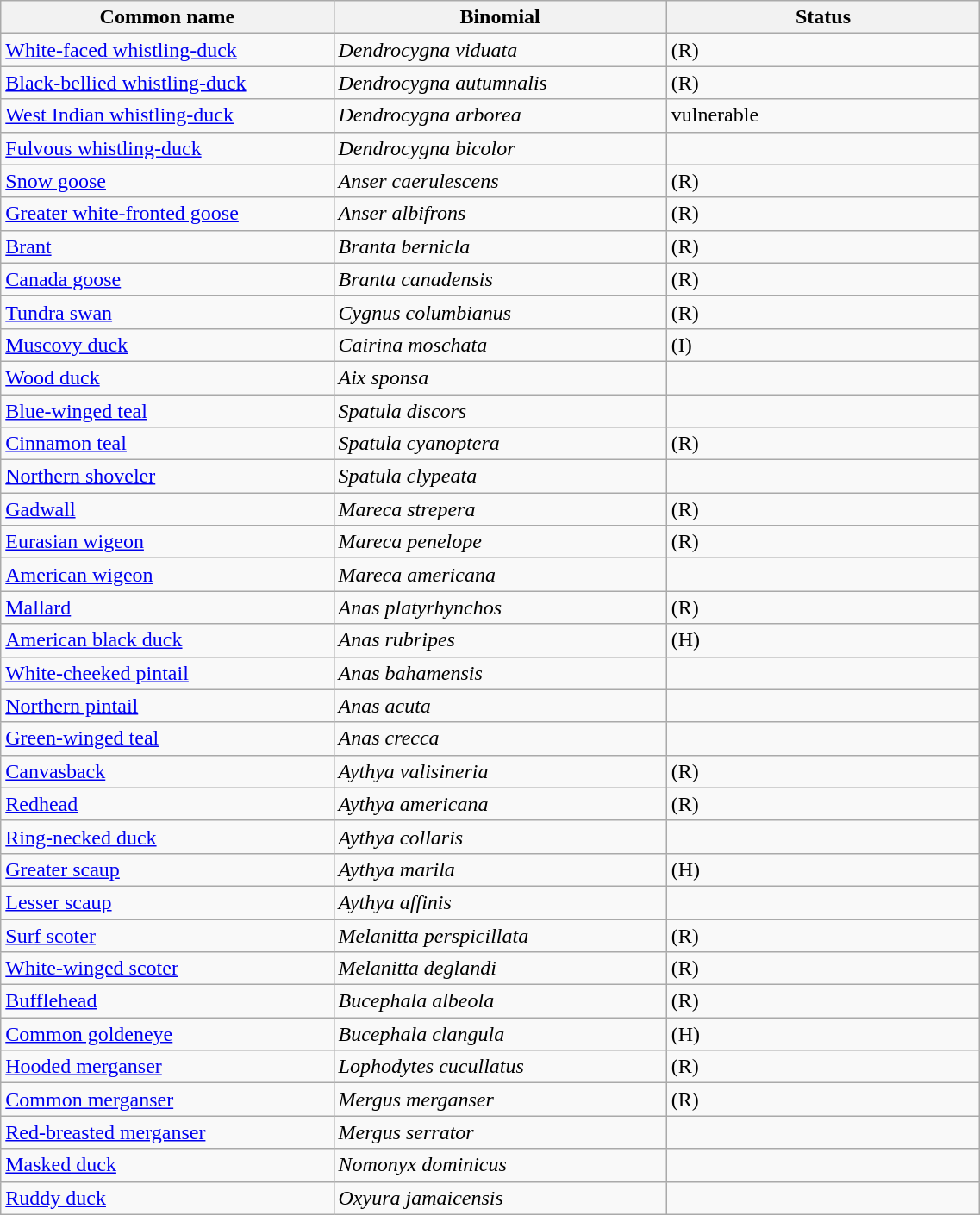<table width=60% class="wikitable">
<tr>
<th width=34%>Common name</th>
<th width=34%>Binomial</th>
<th width=32%>Status</th>
</tr>
<tr>
<td><a href='#'>White-faced whistling-duck</a></td>
<td><em>Dendrocygna viduata</em></td>
<td>(R)</td>
</tr>
<tr>
<td><a href='#'>Black-bellied whistling-duck</a></td>
<td><em>Dendrocygna autumnalis</em></td>
<td>(R)</td>
</tr>
<tr>
<td><a href='#'>West Indian whistling-duck</a></td>
<td><em>Dendrocygna arborea</em></td>
<td>vulnerable</td>
</tr>
<tr>
<td><a href='#'>Fulvous whistling-duck</a></td>
<td><em>Dendrocygna bicolor</em></td>
<td></td>
</tr>
<tr>
<td><a href='#'>Snow goose</a></td>
<td><em>Anser caerulescens</em></td>
<td>(R)</td>
</tr>
<tr>
<td><a href='#'>Greater white-fronted goose</a></td>
<td><em>Anser albifrons</em></td>
<td>(R)</td>
</tr>
<tr>
<td><a href='#'>Brant</a></td>
<td><em>Branta bernicla</em></td>
<td>(R)</td>
</tr>
<tr>
<td><a href='#'>Canada goose</a></td>
<td><em>Branta canadensis</em></td>
<td>(R)</td>
</tr>
<tr>
<td><a href='#'>Tundra swan</a></td>
<td><em>Cygnus columbianus</em></td>
<td>(R)</td>
</tr>
<tr>
<td><a href='#'>Muscovy duck</a></td>
<td><em>Cairina moschata</em></td>
<td>(I)</td>
</tr>
<tr>
<td><a href='#'>Wood duck</a></td>
<td><em>Aix sponsa</em></td>
<td></td>
</tr>
<tr>
<td><a href='#'>Blue-winged teal</a></td>
<td><em>Spatula discors</em></td>
<td></td>
</tr>
<tr>
<td><a href='#'>Cinnamon teal</a></td>
<td><em>Spatula cyanoptera</em></td>
<td>(R)</td>
</tr>
<tr>
<td><a href='#'>Northern shoveler</a></td>
<td><em>Spatula clypeata</em></td>
<td></td>
</tr>
<tr>
<td><a href='#'>Gadwall</a></td>
<td><em>Mareca strepera</em></td>
<td>(R)</td>
</tr>
<tr>
<td><a href='#'>Eurasian wigeon</a></td>
<td><em>Mareca penelope</em></td>
<td>(R)</td>
</tr>
<tr>
<td><a href='#'>American wigeon</a></td>
<td><em>Mareca americana</em></td>
<td></td>
</tr>
<tr>
<td><a href='#'>Mallard</a></td>
<td><em>Anas platyrhynchos</em></td>
<td>(R)</td>
</tr>
<tr>
<td><a href='#'>American black duck</a></td>
<td><em>Anas rubripes</em></td>
<td>(H)</td>
</tr>
<tr>
<td><a href='#'>White-cheeked pintail</a></td>
<td><em>Anas bahamensis</em></td>
<td></td>
</tr>
<tr>
<td><a href='#'>Northern pintail</a></td>
<td><em>Anas acuta</em></td>
<td></td>
</tr>
<tr>
<td><a href='#'>Green-winged teal</a></td>
<td><em>Anas crecca</em></td>
<td></td>
</tr>
<tr>
<td><a href='#'>Canvasback</a></td>
<td><em>Aythya valisineria</em></td>
<td>(R)</td>
</tr>
<tr>
<td><a href='#'>Redhead</a></td>
<td><em>Aythya americana</em></td>
<td>(R)</td>
</tr>
<tr>
<td><a href='#'>Ring-necked duck</a></td>
<td><em>Aythya collaris</em></td>
<td></td>
</tr>
<tr>
<td><a href='#'>Greater scaup</a></td>
<td><em>Aythya marila</em></td>
<td>(H)</td>
</tr>
<tr>
<td><a href='#'>Lesser scaup</a></td>
<td><em>Aythya affinis</em></td>
<td></td>
</tr>
<tr>
<td><a href='#'>Surf scoter</a></td>
<td><em>Melanitta perspicillata</em></td>
<td>(R)</td>
</tr>
<tr>
<td><a href='#'>White-winged scoter</a></td>
<td><em>Melanitta deglandi</em></td>
<td>(R)</td>
</tr>
<tr>
<td><a href='#'>Bufflehead</a></td>
<td><em>Bucephala albeola</em></td>
<td>(R)</td>
</tr>
<tr>
<td><a href='#'>Common goldeneye</a></td>
<td><em>Bucephala clangula</em></td>
<td>(H)</td>
</tr>
<tr>
<td><a href='#'>Hooded merganser</a></td>
<td><em>Lophodytes cucullatus</em></td>
<td>(R)</td>
</tr>
<tr>
<td><a href='#'>Common merganser</a></td>
<td><em>Mergus merganser</em></td>
<td>(R)</td>
</tr>
<tr>
<td><a href='#'>Red-breasted merganser</a></td>
<td><em>Mergus serrator</em></td>
<td></td>
</tr>
<tr>
<td><a href='#'>Masked duck</a></td>
<td><em>Nomonyx dominicus</em></td>
<td></td>
</tr>
<tr>
<td><a href='#'>Ruddy duck</a></td>
<td><em>Oxyura jamaicensis</em></td>
<td></td>
</tr>
</table>
